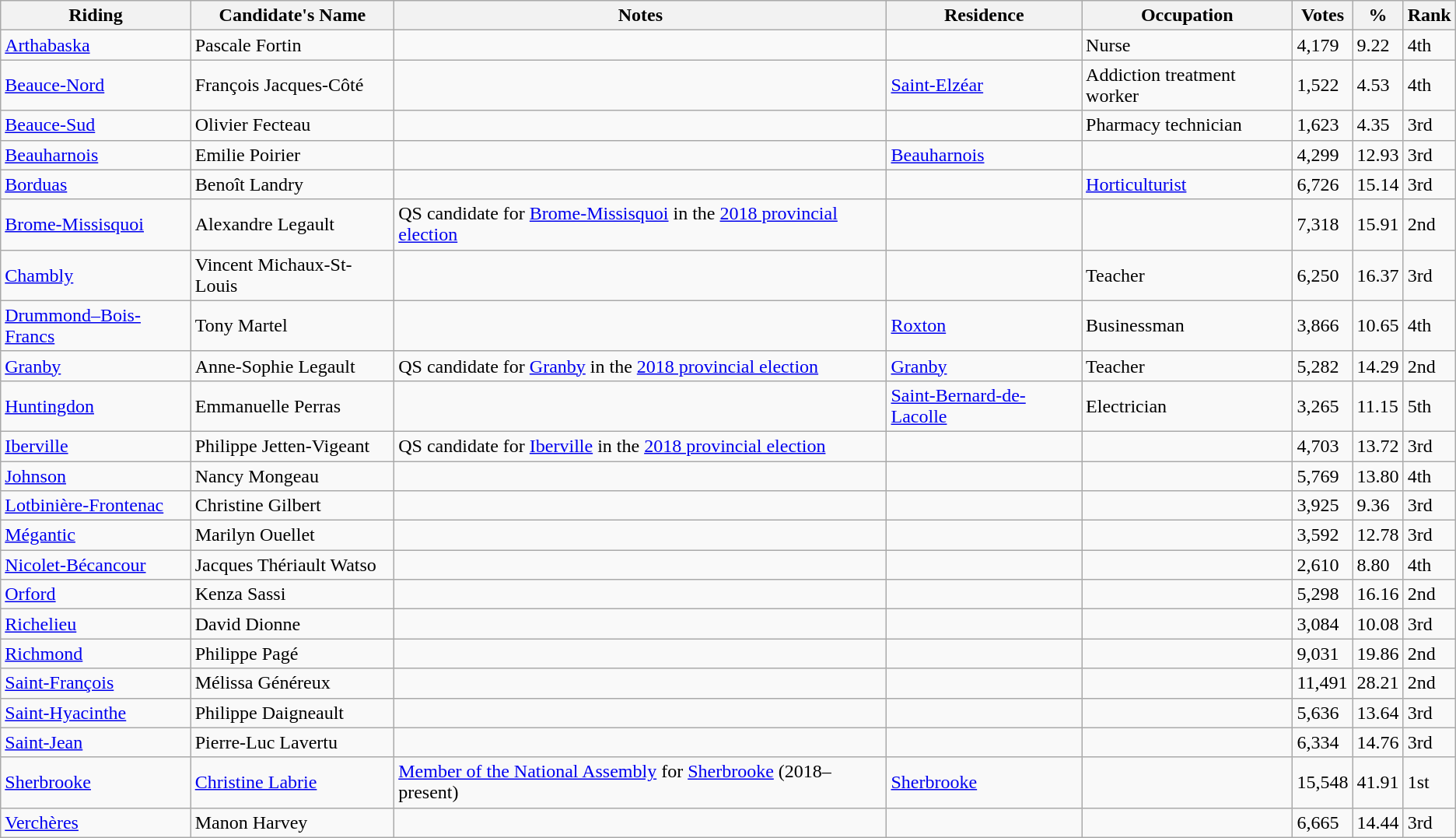<table class="wikitable sortable">
<tr>
<th>Riding<br></th>
<th>Candidate's Name</th>
<th>Notes</th>
<th>Residence</th>
<th>Occupation</th>
<th>Votes</th>
<th>%</th>
<th>Rank</th>
</tr>
<tr>
<td><a href='#'>Arthabaska</a></td>
<td>Pascale Fortin</td>
<td></td>
<td></td>
<td>Nurse</td>
<td>4,179</td>
<td>9.22</td>
<td>4th</td>
</tr>
<tr>
<td><a href='#'>Beauce-Nord</a></td>
<td>François Jacques-Côté</td>
<td></td>
<td><a href='#'>Saint-Elzéar</a></td>
<td>Addiction treatment worker</td>
<td>1,522</td>
<td>4.53</td>
<td>4th</td>
</tr>
<tr>
<td><a href='#'>Beauce-Sud</a></td>
<td>Olivier Fecteau</td>
<td></td>
<td></td>
<td>Pharmacy technician</td>
<td>1,623</td>
<td>4.35</td>
<td>3rd</td>
</tr>
<tr>
<td><a href='#'>Beauharnois</a></td>
<td>Emilie Poirier</td>
<td></td>
<td><a href='#'>Beauharnois</a></td>
<td></td>
<td>4,299</td>
<td>12.93</td>
<td>3rd</td>
</tr>
<tr>
<td><a href='#'>Borduas</a></td>
<td>Benoît Landry</td>
<td></td>
<td></td>
<td><a href='#'>Horticulturist</a></td>
<td>6,726</td>
<td>15.14</td>
<td>3rd</td>
</tr>
<tr>
<td><a href='#'>Brome-Missisquoi</a></td>
<td>Alexandre Legault</td>
<td>QS candidate for <a href='#'>Brome-Missisquoi</a> in the <a href='#'>2018 provincial election</a></td>
<td></td>
<td></td>
<td>7,318</td>
<td>15.91</td>
<td>2nd</td>
</tr>
<tr>
<td><a href='#'>Chambly</a></td>
<td>Vincent Michaux-St-Louis</td>
<td></td>
<td></td>
<td>Teacher</td>
<td>6,250</td>
<td>16.37</td>
<td>3rd</td>
</tr>
<tr>
<td><a href='#'>Drummond–Bois-Francs</a></td>
<td>Tony Martel</td>
<td></td>
<td><a href='#'>Roxton</a></td>
<td>Businessman</td>
<td>3,866</td>
<td>10.65</td>
<td>4th</td>
</tr>
<tr>
<td><a href='#'>Granby</a></td>
<td>Anne-Sophie Legault</td>
<td>QS candidate for <a href='#'>Granby</a> in the <a href='#'>2018 provincial election</a></td>
<td><a href='#'>Granby</a></td>
<td>Teacher</td>
<td>5,282</td>
<td>14.29</td>
<td>2nd</td>
</tr>
<tr>
<td><a href='#'>Huntingdon</a></td>
<td>Emmanuelle Perras</td>
<td></td>
<td><a href='#'>Saint-Bernard-de-Lacolle</a></td>
<td>Electrician</td>
<td>3,265</td>
<td>11.15</td>
<td>5th</td>
</tr>
<tr>
<td><a href='#'>Iberville</a></td>
<td>Philippe Jetten-Vigeant</td>
<td>QS candidate for <a href='#'>Iberville</a> in the <a href='#'>2018 provincial election</a></td>
<td></td>
<td></td>
<td>4,703</td>
<td>13.72</td>
<td>3rd</td>
</tr>
<tr>
<td><a href='#'>Johnson</a></td>
<td>Nancy Mongeau</td>
<td></td>
<td></td>
<td></td>
<td>5,769</td>
<td>13.80</td>
<td>4th</td>
</tr>
<tr>
<td><a href='#'>Lotbinière-Frontenac</a></td>
<td>Christine Gilbert</td>
<td></td>
<td></td>
<td></td>
<td>3,925</td>
<td>9.36</td>
<td>3rd</td>
</tr>
<tr>
<td><a href='#'>Mégantic</a></td>
<td>Marilyn Ouellet</td>
<td></td>
<td></td>
<td></td>
<td>3,592</td>
<td>12.78</td>
<td>3rd</td>
</tr>
<tr>
<td><a href='#'>Nicolet-Bécancour</a></td>
<td>Jacques Thériault Watso</td>
<td></td>
<td></td>
<td></td>
<td>2,610</td>
<td>8.80</td>
<td>4th</td>
</tr>
<tr>
<td><a href='#'>Orford</a></td>
<td>Kenza Sassi</td>
<td></td>
<td></td>
<td></td>
<td>5,298</td>
<td>16.16</td>
<td>2nd</td>
</tr>
<tr>
<td><a href='#'>Richelieu</a></td>
<td>David Dionne</td>
<td></td>
<td></td>
<td></td>
<td>3,084</td>
<td>10.08</td>
<td>3rd</td>
</tr>
<tr>
<td><a href='#'>Richmond</a></td>
<td>Philippe Pagé</td>
<td></td>
<td></td>
<td></td>
<td>9,031</td>
<td>19.86</td>
<td>2nd</td>
</tr>
<tr>
<td><a href='#'>Saint-François</a></td>
<td>Mélissa Généreux</td>
<td></td>
<td></td>
<td></td>
<td>11,491</td>
<td>28.21</td>
<td>2nd</td>
</tr>
<tr>
<td><a href='#'>Saint-Hyacinthe</a></td>
<td>Philippe Daigneault</td>
<td></td>
<td></td>
<td></td>
<td>5,636</td>
<td>13.64</td>
<td>3rd</td>
</tr>
<tr>
<td><a href='#'>Saint-Jean</a></td>
<td>Pierre-Luc Lavertu</td>
<td></td>
<td></td>
<td></td>
<td>6,334</td>
<td>14.76</td>
<td>3rd</td>
</tr>
<tr>
<td><a href='#'>Sherbrooke</a></td>
<td><a href='#'>Christine Labrie</a></td>
<td><a href='#'>Member of the National Assembly</a> for <a href='#'>Sherbrooke</a> (2018–present)</td>
<td><a href='#'>Sherbrooke</a></td>
<td></td>
<td>15,548</td>
<td>41.91</td>
<td>1st</td>
</tr>
<tr>
<td><a href='#'>Verchères</a></td>
<td>Manon Harvey</td>
<td></td>
<td></td>
<td></td>
<td>6,665</td>
<td>14.44</td>
<td>3rd</td>
</tr>
</table>
